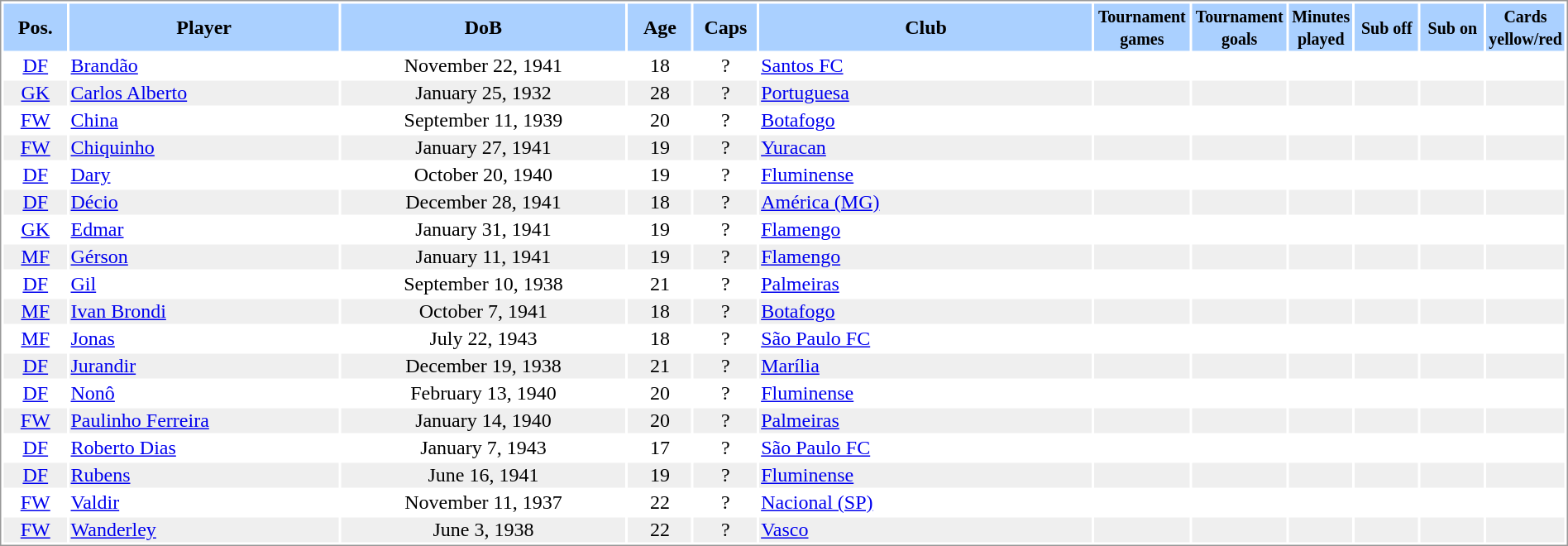<table border="0" width="100%" style="border: 1px solid #999; background-color:white; text-align:center">
<tr align="center" bgcolor="#AAD0FF">
<th width=4%>Pos.</th>
<th width=17%>Player</th>
<th width=18%>DoB</th>
<th width=4%>Age</th>
<th width=4%>Caps</th>
<th width=21%>Club</th>
<th width=6%><small>Tournament<br>games</small></th>
<th width=6%><small>Tournament<br>goals</small></th>
<th width=4%><small>Minutes<br>played</small></th>
<th width=4%><small>Sub off</small></th>
<th width=4%><small>Sub on</small></th>
<th width=4%><small>Cards<br>yellow/red</small></th>
</tr>
<tr>
<td><a href='#'>DF</a></td>
<td align="left"><a href='#'>Brandão</a></td>
<td>November 22, 1941</td>
<td>18</td>
<td>?</td>
<td align="left"> <a href='#'>Santos FC</a></td>
<td></td>
<td></td>
<td></td>
<td></td>
<td></td>
<td></td>
</tr>
<tr bgcolor="#EFEFEF">
<td><a href='#'>GK</a></td>
<td align="left"><a href='#'>Carlos Alberto</a></td>
<td>January 25, 1932</td>
<td>28</td>
<td>?</td>
<td align="left"> <a href='#'>Portuguesa</a></td>
<td></td>
<td></td>
<td></td>
<td></td>
<td></td>
<td></td>
</tr>
<tr>
<td><a href='#'>FW</a></td>
<td align="left"><a href='#'>China</a></td>
<td>September 11, 1939</td>
<td>20</td>
<td>?</td>
<td align="left"> <a href='#'>Botafogo</a></td>
<td></td>
<td></td>
<td></td>
<td></td>
<td></td>
<td></td>
</tr>
<tr bgcolor="#EFEFEF">
<td><a href='#'>FW</a></td>
<td align="left"><a href='#'>Chiquinho</a></td>
<td>January 27, 1941</td>
<td>19</td>
<td>?</td>
<td align="left"> <a href='#'>Yuracan</a></td>
<td></td>
<td></td>
<td></td>
<td></td>
<td></td>
<td></td>
</tr>
<tr>
<td><a href='#'>DF</a></td>
<td align="left"><a href='#'>Dary</a></td>
<td>October 20, 1940</td>
<td>19</td>
<td>?</td>
<td align="left"> <a href='#'>Fluminense</a></td>
<td></td>
<td></td>
<td></td>
<td></td>
<td></td>
<td></td>
</tr>
<tr bgcolor="#EFEFEF">
<td><a href='#'>DF</a></td>
<td align="left"><a href='#'>Décio</a></td>
<td>December 28, 1941</td>
<td>18</td>
<td>?</td>
<td align="left"> <a href='#'>América (MG)</a></td>
<td></td>
<td></td>
<td></td>
<td></td>
<td></td>
<td></td>
</tr>
<tr>
<td><a href='#'>GK</a></td>
<td align="left"><a href='#'>Edmar</a></td>
<td>January 31, 1941</td>
<td>19</td>
<td>?</td>
<td align="left"> <a href='#'>Flamengo</a></td>
<td></td>
<td></td>
<td></td>
<td></td>
<td></td>
<td></td>
</tr>
<tr bgcolor="#EFEFEF">
<td><a href='#'>MF</a></td>
<td align="left"><a href='#'>Gérson</a></td>
<td>January 11, 1941</td>
<td>19</td>
<td>?</td>
<td align="left"> <a href='#'>Flamengo</a></td>
<td></td>
<td></td>
<td></td>
<td></td>
<td></td>
<td></td>
</tr>
<tr>
<td><a href='#'>DF</a></td>
<td align="left"><a href='#'>Gil</a></td>
<td>September 10, 1938</td>
<td>21</td>
<td>?</td>
<td align="left"> <a href='#'>Palmeiras</a></td>
<td></td>
<td></td>
<td></td>
<td></td>
<td></td>
<td></td>
</tr>
<tr bgcolor="#EFEFEF">
<td><a href='#'>MF</a></td>
<td align="left"><a href='#'>Ivan Brondi</a></td>
<td>October 7, 1941</td>
<td>18</td>
<td>?</td>
<td align="left"> <a href='#'>Botafogo</a></td>
<td></td>
<td></td>
<td></td>
<td></td>
<td></td>
<td></td>
</tr>
<tr>
<td><a href='#'>MF</a></td>
<td align="left"><a href='#'>Jonas</a></td>
<td>July 22, 1943</td>
<td>18</td>
<td>?</td>
<td align="left"> <a href='#'>São Paulo FC</a></td>
<td></td>
<td></td>
<td></td>
<td></td>
<td></td>
<td></td>
</tr>
<tr bgcolor="#EFEFEF">
<td><a href='#'>DF</a></td>
<td align="left"><a href='#'>Jurandir</a></td>
<td>December 19, 1938</td>
<td>21</td>
<td>?</td>
<td align="left"> <a href='#'>Marília</a></td>
<td></td>
<td></td>
<td></td>
<td></td>
<td></td>
<td></td>
</tr>
<tr>
<td><a href='#'>DF</a></td>
<td align="left"><a href='#'>Nonô</a></td>
<td>February 13, 1940</td>
<td>20</td>
<td>?</td>
<td align="left"> <a href='#'>Fluminense</a></td>
<td></td>
<td></td>
<td></td>
<td></td>
<td></td>
<td></td>
</tr>
<tr bgcolor="#EFEFEF">
<td><a href='#'>FW</a></td>
<td align="left"><a href='#'>Paulinho Ferreira</a></td>
<td>January 14, 1940</td>
<td>20</td>
<td>?</td>
<td align="left"> <a href='#'>Palmeiras</a></td>
<td></td>
<td></td>
<td></td>
<td></td>
<td></td>
<td></td>
</tr>
<tr>
<td><a href='#'>DF</a></td>
<td align="left"><a href='#'>Roberto Dias</a></td>
<td>January 7, 1943</td>
<td>17</td>
<td>?</td>
<td align="left"> <a href='#'>São Paulo FC</a></td>
<td></td>
<td></td>
<td></td>
<td></td>
<td></td>
<td></td>
</tr>
<tr bgcolor="#EFEFEF">
<td><a href='#'>DF</a></td>
<td align="left"><a href='#'>Rubens</a></td>
<td>June 16, 1941</td>
<td>19</td>
<td>?</td>
<td align="left"> <a href='#'>Fluminense</a></td>
<td></td>
<td></td>
<td></td>
<td></td>
<td></td>
<td></td>
</tr>
<tr>
<td><a href='#'>FW</a></td>
<td align="left"><a href='#'>Valdir</a></td>
<td>November 11, 1937</td>
<td>22</td>
<td>?</td>
<td align="left"> <a href='#'>Nacional (SP)</a></td>
<td></td>
<td></td>
<td></td>
<td></td>
<td></td>
<td></td>
</tr>
<tr bgcolor="#EFEFEF">
<td><a href='#'>FW</a></td>
<td align="left"><a href='#'>Wanderley</a></td>
<td>June 3, 1938</td>
<td>22</td>
<td>?</td>
<td align="left"> <a href='#'>Vasco</a></td>
<td></td>
<td></td>
<td></td>
<td></td>
<td></td>
<td></td>
</tr>
</table>
